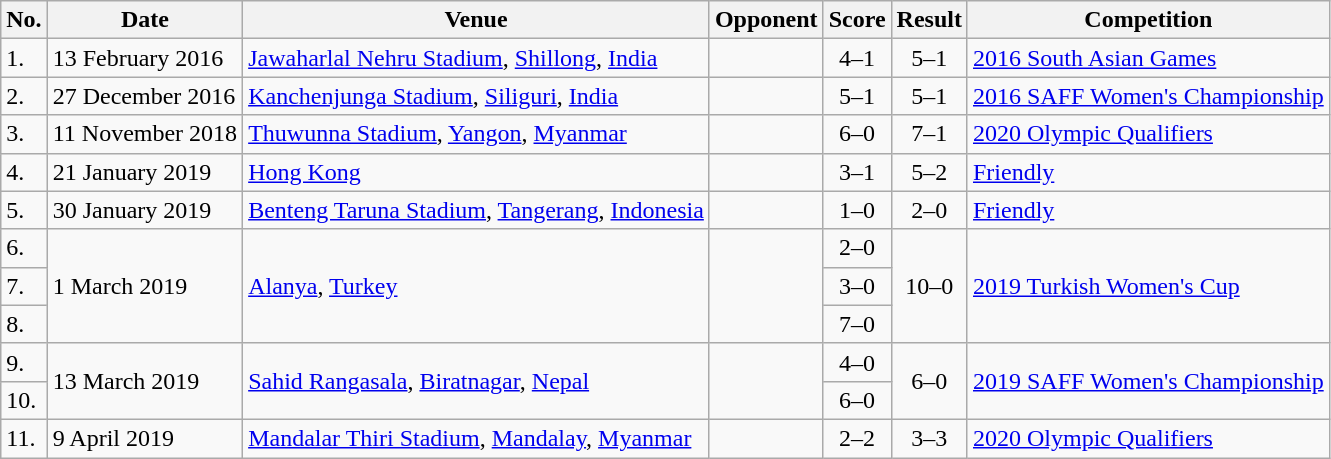<table class="wikitable">
<tr>
<th>No.</th>
<th>Date</th>
<th>Venue</th>
<th>Opponent</th>
<th>Score</th>
<th>Result</th>
<th>Competition</th>
</tr>
<tr>
<td>1.</td>
<td>13 February 2016</td>
<td><a href='#'>Jawaharlal Nehru Stadium</a>, <a href='#'>Shillong</a>, <a href='#'>India</a></td>
<td></td>
<td align=center>4–1</td>
<td align=center>5–1</td>
<td><a href='#'>2016 South Asian Games</a></td>
</tr>
<tr>
<td>2.</td>
<td>27 December 2016</td>
<td><a href='#'>Kanchenjunga Stadium</a>, <a href='#'>Siliguri</a>, <a href='#'>India</a></td>
<td></td>
<td align=center>5–1</td>
<td align=center>5–1</td>
<td><a href='#'>2016 SAFF Women's Championship</a></td>
</tr>
<tr>
<td>3.</td>
<td>11 November 2018</td>
<td><a href='#'>Thuwunna Stadium</a>, <a href='#'>Yangon</a>, <a href='#'>Myanmar</a></td>
<td></td>
<td align=center>6–0</td>
<td align=center>7–1</td>
<td><a href='#'>2020 Olympic Qualifiers</a></td>
</tr>
<tr>
<td>4.</td>
<td>21 January 2019</td>
<td><a href='#'>Hong Kong</a></td>
<td></td>
<td align=center>3–1</td>
<td align=center>5–2</td>
<td><a href='#'>Friendly</a></td>
</tr>
<tr>
<td>5.</td>
<td>30 January 2019</td>
<td><a href='#'>Benteng Taruna Stadium</a>, <a href='#'>Tangerang</a>, <a href='#'>Indonesia</a></td>
<td></td>
<td align=center>1–0</td>
<td align=center>2–0</td>
<td><a href='#'>Friendly</a></td>
</tr>
<tr>
<td>6.</td>
<td rowspan=3>1 March 2019</td>
<td rowspan=3><a href='#'>Alanya</a>, <a href='#'>Turkey</a></td>
<td rowspan=3></td>
<td align=center>2–0</td>
<td rowspan=3 align=center>10–0</td>
<td rowspan=3><a href='#'>2019 Turkish Women's Cup</a></td>
</tr>
<tr>
<td>7.</td>
<td align=center>3–0</td>
</tr>
<tr>
<td>8.</td>
<td align=center>7–0</td>
</tr>
<tr>
<td>9.</td>
<td rowspan=2>13 March 2019</td>
<td rowspan=2><a href='#'>Sahid Rangasala</a>, <a href='#'>Biratnagar</a>, <a href='#'>Nepal</a></td>
<td rowspan=2></td>
<td align=center>4–0</td>
<td rowspan=2 align=center>6–0</td>
<td rowspan=2><a href='#'>2019 SAFF Women's Championship</a></td>
</tr>
<tr>
<td>10.</td>
<td align=center>6–0</td>
</tr>
<tr>
<td>11.</td>
<td>9 April 2019</td>
<td><a href='#'>Mandalar Thiri Stadium</a>, <a href='#'>Mandalay</a>, <a href='#'>Myanmar</a></td>
<td></td>
<td align=center>2–2</td>
<td align=center>3–3</td>
<td><a href='#'>2020 Olympic Qualifiers</a></td>
</tr>
</table>
